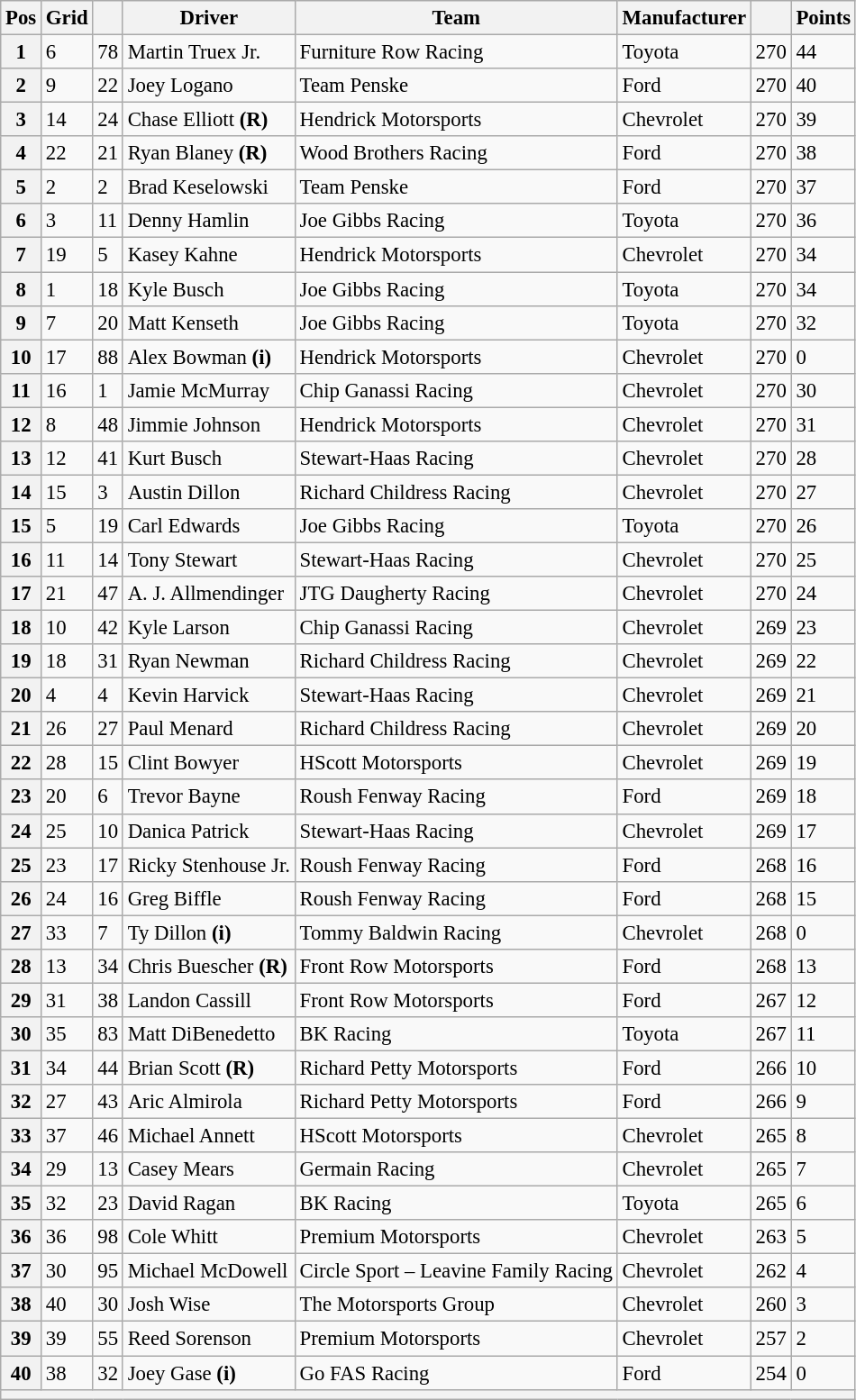<table class="wikitable" style="font-size:95%">
<tr>
<th>Pos</th>
<th>Grid</th>
<th></th>
<th>Driver</th>
<th>Team</th>
<th>Manufacturer</th>
<th></th>
<th>Points</th>
</tr>
<tr>
<th scope="row">1</th>
<td>6</td>
<td>78</td>
<td>Martin Truex Jr.</td>
<td>Furniture Row Racing</td>
<td>Toyota</td>
<td>270</td>
<td>44</td>
</tr>
<tr>
<th scope="row">2</th>
<td>9</td>
<td>22</td>
<td>Joey Logano</td>
<td>Team Penske</td>
<td>Ford</td>
<td>270</td>
<td>40</td>
</tr>
<tr>
<th scope="row">3</th>
<td>14</td>
<td>24</td>
<td>Chase Elliott <strong>(R)</strong></td>
<td>Hendrick Motorsports</td>
<td>Chevrolet</td>
<td>270</td>
<td>39</td>
</tr>
<tr>
<th scope="row">4</th>
<td>22</td>
<td>21</td>
<td>Ryan Blaney <strong>(R)</strong></td>
<td>Wood Brothers Racing</td>
<td>Ford</td>
<td>270</td>
<td>38</td>
</tr>
<tr>
<th scope="row">5</th>
<td>2</td>
<td>2</td>
<td>Brad Keselowski</td>
<td>Team Penske</td>
<td>Ford</td>
<td>270</td>
<td>37</td>
</tr>
<tr>
<th scope="row">6</th>
<td>3</td>
<td>11</td>
<td>Denny Hamlin</td>
<td>Joe Gibbs Racing</td>
<td>Toyota</td>
<td>270</td>
<td>36</td>
</tr>
<tr>
<th scope="row">7</th>
<td>19</td>
<td>5</td>
<td>Kasey Kahne</td>
<td>Hendrick Motorsports</td>
<td>Chevrolet</td>
<td>270</td>
<td>34</td>
</tr>
<tr>
<th scope="row">8</th>
<td>1</td>
<td>18</td>
<td>Kyle Busch</td>
<td>Joe Gibbs Racing</td>
<td>Toyota</td>
<td>270</td>
<td>34</td>
</tr>
<tr>
<th scope="row">9</th>
<td>7</td>
<td>20</td>
<td>Matt Kenseth</td>
<td>Joe Gibbs Racing</td>
<td>Toyota</td>
<td>270</td>
<td>32</td>
</tr>
<tr>
<th scope="row">10</th>
<td>17</td>
<td>88</td>
<td>Alex Bowman <strong>(i)</strong></td>
<td>Hendrick Motorsports</td>
<td>Chevrolet</td>
<td>270</td>
<td>0</td>
</tr>
<tr>
<th scope="row">11</th>
<td>16</td>
<td>1</td>
<td>Jamie McMurray</td>
<td>Chip Ganassi Racing</td>
<td>Chevrolet</td>
<td>270</td>
<td>30</td>
</tr>
<tr>
<th scope="row">12</th>
<td>8</td>
<td>48</td>
<td>Jimmie Johnson</td>
<td>Hendrick Motorsports</td>
<td>Chevrolet</td>
<td>270</td>
<td>31</td>
</tr>
<tr>
<th scope="row">13</th>
<td>12</td>
<td>41</td>
<td>Kurt Busch</td>
<td>Stewart-Haas Racing</td>
<td>Chevrolet</td>
<td>270</td>
<td>28</td>
</tr>
<tr>
<th scope="row">14</th>
<td>15</td>
<td>3</td>
<td>Austin Dillon</td>
<td>Richard Childress Racing</td>
<td>Chevrolet</td>
<td>270</td>
<td>27</td>
</tr>
<tr>
<th scope="row">15</th>
<td>5</td>
<td>19</td>
<td>Carl Edwards</td>
<td>Joe Gibbs Racing</td>
<td>Toyota</td>
<td>270</td>
<td>26</td>
</tr>
<tr>
<th scope="row">16</th>
<td>11</td>
<td>14</td>
<td>Tony Stewart</td>
<td>Stewart-Haas Racing</td>
<td>Chevrolet</td>
<td>270</td>
<td>25</td>
</tr>
<tr>
<th scope="row">17</th>
<td>21</td>
<td>47</td>
<td>A. J. Allmendinger</td>
<td>JTG Daugherty Racing</td>
<td>Chevrolet</td>
<td>270</td>
<td>24</td>
</tr>
<tr>
<th scope="row">18</th>
<td>10</td>
<td>42</td>
<td>Kyle Larson</td>
<td>Chip Ganassi Racing</td>
<td>Chevrolet</td>
<td>269</td>
<td>23</td>
</tr>
<tr>
<th scope="row">19</th>
<td>18</td>
<td>31</td>
<td>Ryan Newman</td>
<td>Richard Childress Racing</td>
<td>Chevrolet</td>
<td>269</td>
<td>22</td>
</tr>
<tr>
<th scope="row">20</th>
<td>4</td>
<td>4</td>
<td>Kevin Harvick</td>
<td>Stewart-Haas Racing</td>
<td>Chevrolet</td>
<td>269</td>
<td>21</td>
</tr>
<tr>
<th scope="row">21</th>
<td>26</td>
<td>27</td>
<td>Paul Menard</td>
<td>Richard Childress Racing</td>
<td>Chevrolet</td>
<td>269</td>
<td>20</td>
</tr>
<tr>
<th scope="row">22</th>
<td>28</td>
<td>15</td>
<td>Clint Bowyer</td>
<td>HScott Motorsports</td>
<td>Chevrolet</td>
<td>269</td>
<td>19</td>
</tr>
<tr>
<th scope="row">23</th>
<td>20</td>
<td>6</td>
<td>Trevor Bayne</td>
<td>Roush Fenway Racing</td>
<td>Ford</td>
<td>269</td>
<td>18</td>
</tr>
<tr>
<th scope="row">24</th>
<td>25</td>
<td>10</td>
<td>Danica Patrick</td>
<td>Stewart-Haas Racing</td>
<td>Chevrolet</td>
<td>269</td>
<td>17</td>
</tr>
<tr>
<th scope="row">25</th>
<td>23</td>
<td>17</td>
<td>Ricky Stenhouse Jr.</td>
<td>Roush Fenway Racing</td>
<td>Ford</td>
<td>268</td>
<td>16</td>
</tr>
<tr>
<th scope="row">26</th>
<td>24</td>
<td>16</td>
<td>Greg Biffle</td>
<td>Roush Fenway Racing</td>
<td>Ford</td>
<td>268</td>
<td>15</td>
</tr>
<tr>
<th scope="row">27</th>
<td>33</td>
<td>7</td>
<td>Ty Dillon <strong>(i)</strong></td>
<td>Tommy Baldwin Racing</td>
<td>Chevrolet</td>
<td>268</td>
<td>0</td>
</tr>
<tr>
<th scope="row">28</th>
<td>13</td>
<td>34</td>
<td>Chris Buescher <strong>(R)</strong></td>
<td>Front Row Motorsports</td>
<td>Ford</td>
<td>268</td>
<td>13</td>
</tr>
<tr>
<th scope="row">29</th>
<td>31</td>
<td>38</td>
<td>Landon Cassill</td>
<td>Front Row Motorsports</td>
<td>Ford</td>
<td>267</td>
<td>12</td>
</tr>
<tr>
<th scope="row">30</th>
<td>35</td>
<td>83</td>
<td>Matt DiBenedetto</td>
<td>BK Racing</td>
<td>Toyota</td>
<td>267</td>
<td>11</td>
</tr>
<tr>
<th scope="row">31</th>
<td>34</td>
<td>44</td>
<td>Brian Scott <strong>(R)</strong></td>
<td>Richard Petty Motorsports</td>
<td>Ford</td>
<td>266</td>
<td>10</td>
</tr>
<tr>
<th scope="row">32</th>
<td>27</td>
<td>43</td>
<td>Aric Almirola</td>
<td>Richard Petty Motorsports</td>
<td>Ford</td>
<td>266</td>
<td>9</td>
</tr>
<tr>
<th scope="row">33</th>
<td>37</td>
<td>46</td>
<td>Michael Annett</td>
<td>HScott Motorsports</td>
<td>Chevrolet</td>
<td>265</td>
<td>8</td>
</tr>
<tr>
<th scope="row">34</th>
<td>29</td>
<td>13</td>
<td>Casey Mears</td>
<td>Germain Racing</td>
<td>Chevrolet</td>
<td>265</td>
<td>7</td>
</tr>
<tr>
<th scope="row">35</th>
<td>32</td>
<td>23</td>
<td>David Ragan</td>
<td>BK Racing</td>
<td>Toyota</td>
<td>265</td>
<td>6</td>
</tr>
<tr>
<th scope="row">36</th>
<td>36</td>
<td>98</td>
<td>Cole Whitt</td>
<td>Premium Motorsports</td>
<td>Chevrolet</td>
<td>263</td>
<td>5</td>
</tr>
<tr>
<th scope="row">37</th>
<td>30</td>
<td>95</td>
<td>Michael McDowell</td>
<td>Circle Sport – Leavine Family Racing</td>
<td>Chevrolet</td>
<td>262</td>
<td>4</td>
</tr>
<tr>
<th scope="row">38</th>
<td>40</td>
<td>30</td>
<td>Josh Wise</td>
<td>The Motorsports Group</td>
<td>Chevrolet</td>
<td>260</td>
<td>3</td>
</tr>
<tr>
<th scope="row">39</th>
<td>39</td>
<td>55</td>
<td>Reed Sorenson</td>
<td>Premium Motorsports</td>
<td>Chevrolet</td>
<td>257</td>
<td>2</td>
</tr>
<tr>
<th scope="row">40</th>
<td>38</td>
<td>32</td>
<td>Joey Gase <strong>(i)</strong></td>
<td>Go FAS Racing</td>
<td>Ford</td>
<td>254</td>
<td>0</td>
</tr>
<tr class="sortbottom">
<th colspan="8"></th>
</tr>
</table>
